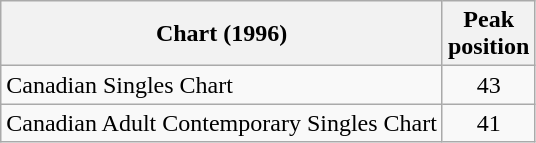<table class=wikitable>
<tr>
<th>Chart (1996)</th>
<th>Peak<br>position</th>
</tr>
<tr>
<td>Canadian Singles Chart</td>
<td align=center>43</td>
</tr>
<tr>
<td>Canadian Adult Contemporary Singles Chart</td>
<td align=center>41</td>
</tr>
</table>
